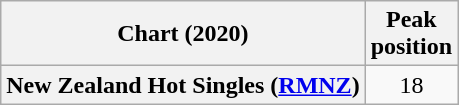<table class="wikitable sortable plainrowheaders" style="text-align:center">
<tr>
<th scope="col">Chart (2020)</th>
<th scope="col">Peak<br>position</th>
</tr>
<tr>
<th scope="row">New Zealand Hot Singles (<a href='#'>RMNZ</a>)</th>
<td>18</td>
</tr>
</table>
